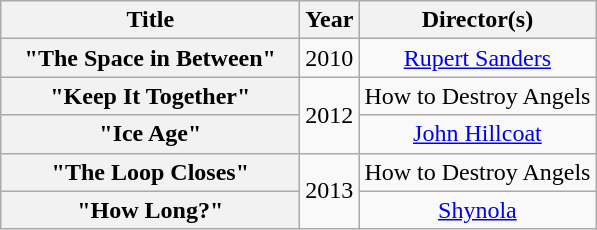<table class="wikitable plainrowheaders" style="text-align:center;">
<tr>
<th scope="col" style="width:12em;">Title</th>
<th scope="col">Year</th>
<th scope="col">Director(s)</th>
</tr>
<tr>
<th scope="row">"The Space in Between"</th>
<td>2010</td>
<td><a href='#'>Rupert Sanders</a></td>
</tr>
<tr>
<th scope="row">"Keep It Together"</th>
<td rowspan="2">2012</td>
<td>How to Destroy Angels</td>
</tr>
<tr>
<th scope="row">"Ice Age"</th>
<td><a href='#'>John Hillcoat</a></td>
</tr>
<tr>
<th scope="row">"The Loop Closes"</th>
<td rowspan="2">2013</td>
<td>How to Destroy Angels</td>
</tr>
<tr>
<th scope="row">"How Long?"</th>
<td><a href='#'>Shynola</a></td>
</tr>
</table>
